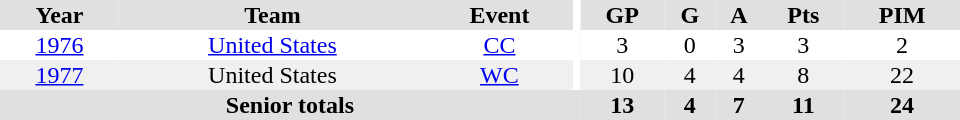<table border="0" cellpadding="1" cellspacing="0" ID="Table3" style="text-align:center; width:40em">
<tr bgcolor="#e0e0e0">
<th>Year</th>
<th>Team</th>
<th>Event</th>
<th rowspan="102" bgcolor="#ffffff"></th>
<th>GP</th>
<th>G</th>
<th>A</th>
<th>Pts</th>
<th>PIM</th>
</tr>
<tr>
<td><a href='#'>1976</a></td>
<td><a href='#'>United States</a></td>
<td><a href='#'>CC</a></td>
<td>3</td>
<td>0</td>
<td>3</td>
<td>3</td>
<td>2</td>
</tr>
<tr bgcolor="#f0f0f0">
<td><a href='#'>1977</a></td>
<td>United States</td>
<td><a href='#'>WC</a></td>
<td>10</td>
<td>4</td>
<td>4</td>
<td>8</td>
<td>22</td>
</tr>
<tr bgcolor="#e0e0e0">
<th colspan="4">Senior totals</th>
<th>13</th>
<th>4</th>
<th>7</th>
<th>11</th>
<th>24</th>
</tr>
</table>
